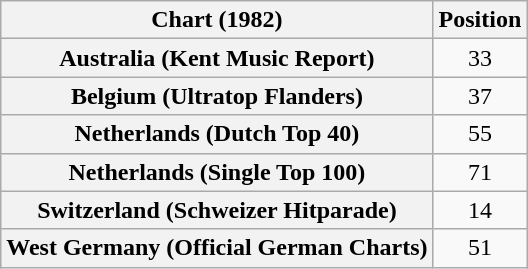<table class="wikitable sortable plainrowheaders" style="text-align:center;">
<tr>
<th>Chart (1982)</th>
<th>Position</th>
</tr>
<tr>
<th scope="row">Australia (Kent Music Report)</th>
<td>33</td>
</tr>
<tr>
<th scope="row">Belgium (Ultratop Flanders)</th>
<td>37</td>
</tr>
<tr>
<th scope="row">Netherlands (Dutch Top 40)</th>
<td>55</td>
</tr>
<tr>
<th scope="row">Netherlands (Single Top 100)</th>
<td>71</td>
</tr>
<tr>
<th scope="row">Switzerland (Schweizer Hitparade)</th>
<td>14</td>
</tr>
<tr>
<th scope="row">West Germany (Official German Charts)</th>
<td>51</td>
</tr>
</table>
